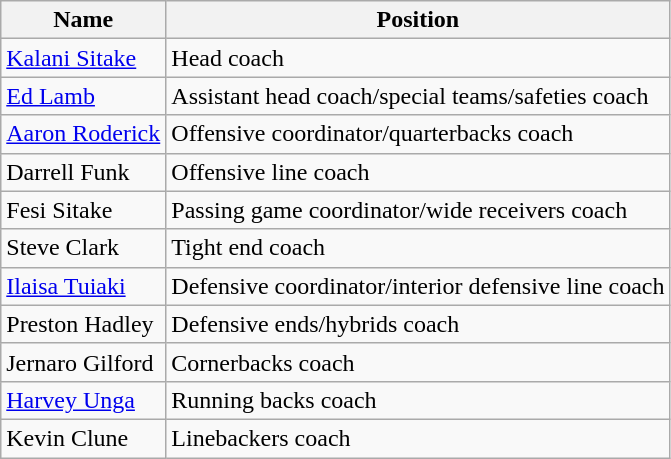<table class="wikitable">
<tr>
<th>Name</th>
<th>Position</th>
</tr>
<tr>
<td><a href='#'>Kalani Sitake</a></td>
<td>Head coach</td>
</tr>
<tr>
<td><a href='#'>Ed Lamb</a></td>
<td>Assistant head coach/special teams/safeties coach</td>
</tr>
<tr>
<td><a href='#'>Aaron Roderick</a></td>
<td>Offensive coordinator/quarterbacks coach</td>
</tr>
<tr>
<td>Darrell Funk</td>
<td>Offensive line coach</td>
</tr>
<tr>
<td>Fesi Sitake</td>
<td>Passing game coordinator/wide receivers coach</td>
</tr>
<tr>
<td>Steve Clark</td>
<td>Tight end coach</td>
</tr>
<tr>
<td><a href='#'>Ilaisa Tuiaki</a></td>
<td>Defensive coordinator/interior defensive line coach</td>
</tr>
<tr>
<td>Preston Hadley</td>
<td>Defensive ends/hybrids coach</td>
</tr>
<tr>
<td>Jernaro Gilford</td>
<td>Cornerbacks coach</td>
</tr>
<tr>
<td><a href='#'>Harvey Unga</a></td>
<td>Running backs coach</td>
</tr>
<tr>
<td>Kevin Clune</td>
<td>Linebackers coach</td>
</tr>
</table>
